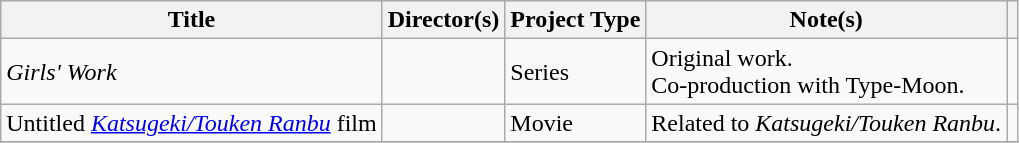<table class="wikitable sortabl plainrowheaders">
<tr>
<th scope="col">Title</th>
<th scope="col">Director(s)</th>
<th scope="col" class="unsortable">Project Type</th>
<th scope="col" class="unsortable">Note(s)</th>
<th scope="col" class="unsortable"></th>
</tr>
<tr>
<td><em>Girls' Work</em></td>
<td></td>
<td>Series</td>
<td align=left>Original work. <br> Co-production with Type-Moon.</td>
<td></td>
</tr>
<tr>
<td>Untitled <em><a href='#'>Katsugeki/Touken Ranbu</a></em> film</td>
<td></td>
<td>Movie</td>
<td align=left>Related to <em>Katsugeki/Touken Ranbu</em>.</td>
<td></td>
</tr>
<tr>
</tr>
</table>
